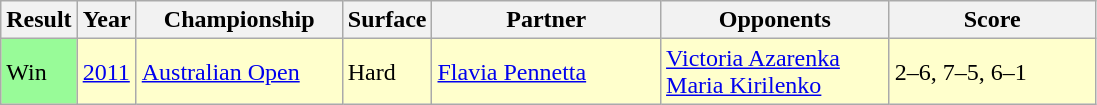<table class="sortable wikitable">
<tr>
<th>Result</th>
<th>Year</th>
<th style="width:130px">Championship</th>
<th>Surface</th>
<th style="width:145px">Partner</th>
<th style="width:145px">Opponents</th>
<th style="width:130px"  class="unsortable">Score</th>
</tr>
<tr bgcolor="FFFFCC">
<td style="background:#98fb98;">Win</td>
<td><a href='#'>2011</a></td>
<td><a href='#'>Australian Open</a></td>
<td>Hard</td>
<td> <a href='#'>Flavia Pennetta</a></td>
<td> <a href='#'>Victoria Azarenka</a>  <br>  <a href='#'>Maria Kirilenko</a></td>
<td>2–6, 7–5, 6–1</td>
</tr>
</table>
